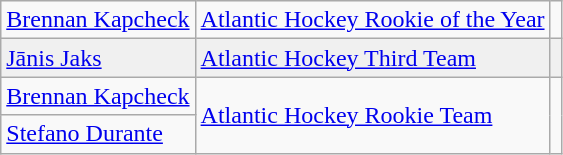<table class="wikitable">
<tr>
<td><a href='#'>Brennan Kapcheck</a></td>
<td><a href='#'>Atlantic Hockey Rookie of the Year</a></td>
<td></td>
</tr>
<tr bgcolor=f0f0f0>
<td><a href='#'>Jānis Jaks</a></td>
<td><a href='#'>Atlantic Hockey Third Team</a></td>
<td></td>
</tr>
<tr>
<td><a href='#'>Brennan Kapcheck</a></td>
<td rowspan=2><a href='#'>Atlantic Hockey Rookie Team</a></td>
<td rowspan=2></td>
</tr>
<tr>
<td><a href='#'>Stefano Durante</a></td>
</tr>
</table>
